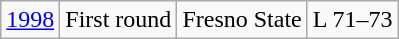<table class="wikitable">
<tr align="center">
<td><a href='#'>1998</a></td>
<td>First round</td>
<td>Fresno State</td>
<td>L 71–73</td>
</tr>
</table>
